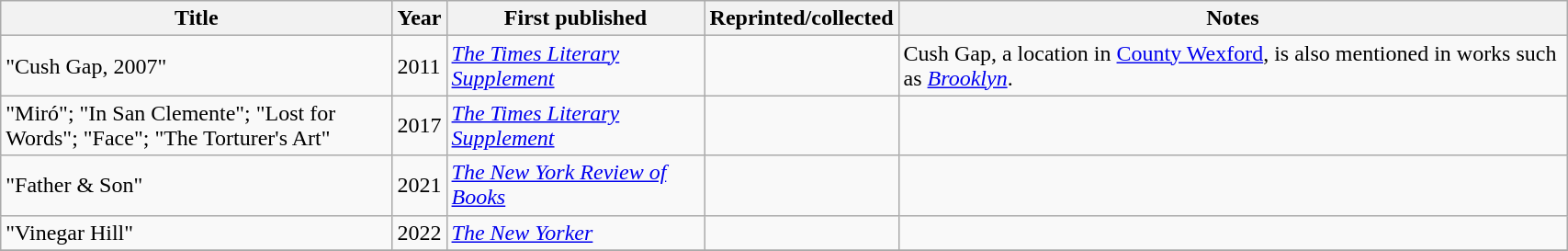<table class='wikitable sortable' width='90%'>
<tr>
<th width=25%>Title</th>
<th>Year</th>
<th>First published</th>
<th>Reprinted/collected</th>
<th>Notes</th>
</tr>
<tr>
<td>"Cush Gap, 2007"</td>
<td>2011</td>
<td><em><a href='#'>The Times Literary Supplement</a></em></td>
<td></td>
<td>Cush Gap, a location in <a href='#'>County Wexford</a>, is also mentioned in works such as <em><a href='#'>Brooklyn</a></em>.</td>
</tr>
<tr>
<td>"Miró"; "In San Clemente"; "Lost for Words"; "Face"; "The Torturer's Art"</td>
<td>2017</td>
<td><em><a href='#'>The Times Literary Supplement</a></em></td>
<td></td>
<td></td>
</tr>
<tr>
<td>"Father & Son"</td>
<td>2021</td>
<td><em><a href='#'>The New York Review of Books</a></em></td>
<td></td>
<td></td>
</tr>
<tr>
<td>"Vinegar Hill"</td>
<td>2022</td>
<td><em><a href='#'>The New Yorker</a></em></td>
<td></td>
<td></td>
</tr>
<tr>
</tr>
</table>
